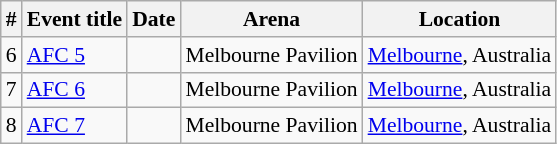<table class="sortable wikitable succession-box" style="font-size:90%;">
<tr>
<th scope="col">#</th>
<th scope="col">Event title</th>
<th scope="col">Date</th>
<th scope="col">Arena</th>
<th scope="col">Location</th>
</tr>
<tr>
<td align="center">6</td>
<td><a href='#'>AFC 5</a></td>
<td></td>
<td>Melbourne Pavilion</td>
<td><a href='#'>Melbourne</a>, Australia</td>
</tr>
<tr>
<td align="center">7</td>
<td><a href='#'>AFC 6</a></td>
<td></td>
<td>Melbourne Pavilion</td>
<td><a href='#'>Melbourne</a>, Australia</td>
</tr>
<tr>
<td align="center">8</td>
<td><a href='#'>AFC 7</a></td>
<td></td>
<td>Melbourne Pavilion</td>
<td><a href='#'>Melbourne</a>, Australia</td>
</tr>
</table>
